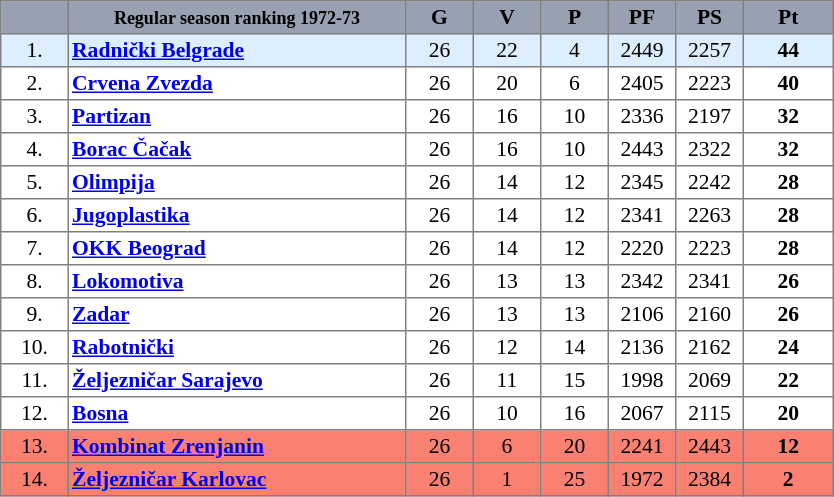<table align=center style="font-size: 90%; border-collapse:collapse" border=1 cellspacing=0 cellpadding=2>
<tr align=center bgcolor=#98A1B2>
<th width=40></th>
<th width=220><span><small>Regular season ranking 1972-73</small></span></th>
<th width="40"><span>G</span></th>
<th width="40"><span>V</span></th>
<th width="40"><span>P</span></th>
<th width="40"><span>PF</span></th>
<th width="40"><span>PS</span></th>
<th width="55"><span>Pt</span></th>
</tr>
<tr align=center style="background:#DDEEFF">
<td>1.</td>
<td style="text-align:left;"><strong><a href='#'>Radnički Belgrade</a></strong></td>
<td>26</td>
<td>22</td>
<td>4</td>
<td>2449</td>
<td>2257</td>
<td><strong>44</strong></td>
</tr>
<tr align=center>
<td>2.</td>
<td style="text-align:left;"><strong><a href='#'>Crvena Zvezda</a></strong></td>
<td>26</td>
<td>20</td>
<td>6</td>
<td>2405</td>
<td>2223</td>
<td><strong>40</strong></td>
</tr>
<tr align=center>
<td>3.</td>
<td style="text-align:left;"><strong><a href='#'>Partizan</a></strong></td>
<td>26</td>
<td>16</td>
<td>10</td>
<td>2336</td>
<td>2197</td>
<td><strong>32</strong></td>
</tr>
<tr align=center>
<td>4.</td>
<td style="text-align:left;"><strong><a href='#'>Borac Čačak</a></strong></td>
<td>26</td>
<td>16</td>
<td>10</td>
<td>2443</td>
<td>2322</td>
<td><strong>32</strong></td>
</tr>
<tr align=center>
<td>5.</td>
<td style="text-align:left;"><strong><a href='#'>Olimpija</a></strong></td>
<td>26</td>
<td>14</td>
<td>12</td>
<td>2345</td>
<td>2242</td>
<td><strong>28</strong></td>
</tr>
<tr align=center>
<td>6.</td>
<td style="text-align:left;"><strong><a href='#'>Jugoplastika</a></strong></td>
<td>26</td>
<td>14</td>
<td>12</td>
<td>2341</td>
<td>2263</td>
<td><strong>28</strong></td>
</tr>
<tr align=center>
<td>7.</td>
<td style="text-align:left;"><strong><a href='#'>OKK Beograd</a></strong></td>
<td>26</td>
<td>14</td>
<td>12</td>
<td>2220</td>
<td>2223</td>
<td><strong>28</strong></td>
</tr>
<tr align=center>
<td>8.</td>
<td style="text-align:left;"><strong><a href='#'>Lokomotiva</a></strong></td>
<td>26</td>
<td>13</td>
<td>13</td>
<td>2342</td>
<td>2341</td>
<td><strong>26</strong></td>
</tr>
<tr align=center>
<td>9.</td>
<td style="text-align:left;"><strong><a href='#'>Zadar</a></strong></td>
<td>26</td>
<td>13</td>
<td>13</td>
<td>2106</td>
<td>2160</td>
<td><strong>26</strong></td>
</tr>
<tr align=center>
<td>10.</td>
<td style="text-align:left;"><strong><a href='#'>Rabotnički</a></strong></td>
<td>26</td>
<td>12</td>
<td>14</td>
<td>2136</td>
<td>2162</td>
<td><strong>24</strong></td>
</tr>
<tr align=center>
<td>11.</td>
<td style="text-align:left;"><strong><a href='#'>Željezničar Sarajevo</a></strong></td>
<td>26</td>
<td>11</td>
<td>15</td>
<td>1998</td>
<td>2069</td>
<td><strong>22</strong></td>
</tr>
<tr align=center>
<td>12.</td>
<td style="text-align:left;"><strong><a href='#'>Bosna</a></strong></td>
<td>26</td>
<td>10</td>
<td>16</td>
<td>2067</td>
<td>2115</td>
<td><strong>20</strong></td>
</tr>
<tr align=center style="background:#FA8072">
<td>13.</td>
<td style="text-align:left;"><strong><a href='#'>Kombinat Zrenjanin</a></strong></td>
<td>26</td>
<td>6</td>
<td>20</td>
<td>2241</td>
<td>2443</td>
<td><strong>12</strong></td>
</tr>
<tr align=center style="background:#FA8072">
<td>14.</td>
<td style="text-align:left;"><strong><a href='#'>Željezničar Karlovac</a></strong></td>
<td>26</td>
<td>1</td>
<td>25</td>
<td>1972</td>
<td>2384</td>
<td><strong>2</strong></td>
</tr>
</table>
